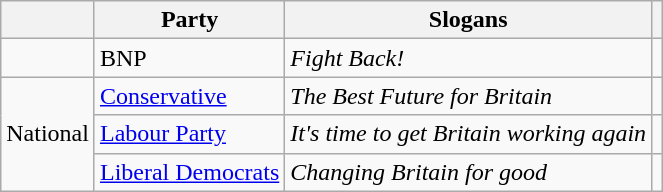<table class="wikitable">
<tr>
<th></th>
<th>Party</th>
<th>Slogans</th>
<th></th>
</tr>
<tr>
<td></td>
<td>BNP</td>
<td><em>Fight Back!</em></td>
<td></td>
</tr>
<tr>
<td rowspan="3">National</td>
<td><a href='#'>Conservative</a></td>
<td><em>The Best Future for Britain</em></td>
<td></td>
</tr>
<tr>
<td><a href='#'>Labour Party</a></td>
<td><em>It's time to get Britain working again</em></td>
<td></td>
</tr>
<tr>
<td><a href='#'>Liberal Democrats</a></td>
<td><em>Changing Britain for good</em></td>
<td></td>
</tr>
</table>
